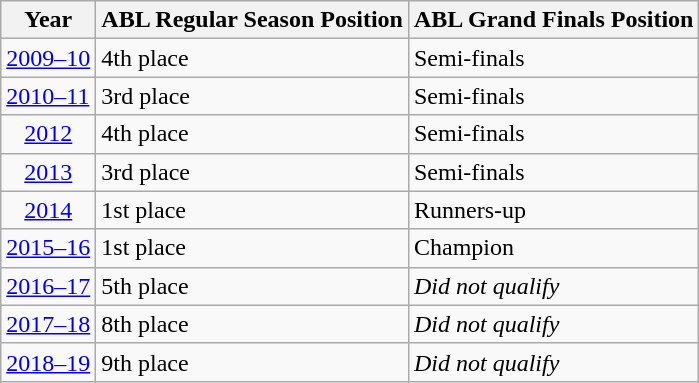<table class="wikitable sortable float-right">
<tr>
<th>Year</th>
<th>ABL Regular Season Position</th>
<th>ABL Grand Finals Position</th>
</tr>
<tr>
<td><a href='#'>2009–10</a></td>
<td valign="middle" align="centre">4th place</td>
<td valign="middle" align="centre">Semi-finals</td>
</tr>
<tr>
<td><a href='#'>2010–11</a></td>
<td valign="middle" align="centre">3rd place</td>
<td valign="middle" align="centre">Semi-finals</td>
</tr>
<tr>
<td style="text-align:center;"><a href='#'>2012</a></td>
<td valign="middle" align="centre">4th place</td>
<td valign="middle" align="centre">Semi-finals</td>
</tr>
<tr>
<td style="text-align:center;"><a href='#'>2013</a></td>
<td valign="middle" align="centre">3rd place</td>
<td valign="middle" align="centre">Semi-finals</td>
</tr>
<tr>
<td style="text-align:center;"><a href='#'>2014</a></td>
<td valign="middle" align="centre">1st place</td>
<td valign="middle" align="centre">Runners-up</td>
</tr>
<tr>
<td><a href='#'>2015–16</a></td>
<td align="centre">1st place</td>
<td align="centre">Champion</td>
</tr>
<tr>
<td><a href='#'>2016–17</a></td>
<td align="centre">5th place</td>
<td align="centre"><em>Did not qualify</em></td>
</tr>
<tr>
<td><a href='#'>2017–18</a></td>
<td align="centre">8th place</td>
<td align="centre"><em>Did not qualify</em></td>
</tr>
<tr>
<td><a href='#'>2018–19</a></td>
<td align="centre">9th place</td>
<td align="centre"><em>Did not qualify</em></td>
</tr>
</table>
